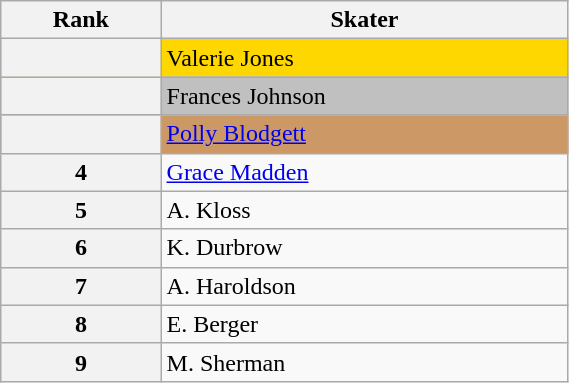<table class="wikitable unsortable" style="text-align:left; width:30%">
<tr>
<th scope="col">Rank</th>
<th scope="col">Skater</th>
</tr>
<tr bgcolor="gold">
<th scope="row"></th>
<td>Valerie Jones</td>
</tr>
<tr bgcolor="silver">
<th scope="row"></th>
<td>Frances Johnson</td>
</tr>
<tr bgcolor="cc9966">
<th scope="row"></th>
<td><a href='#'>Polly Blodgett</a></td>
</tr>
<tr>
<th scope="row">4</th>
<td><a href='#'>Grace Madden</a></td>
</tr>
<tr>
<th scope="row">5</th>
<td>A. Kloss</td>
</tr>
<tr>
<th scope="row">6</th>
<td>K. Durbrow</td>
</tr>
<tr>
<th scope="row">7</th>
<td>A. Haroldson</td>
</tr>
<tr>
<th scope="row">8</th>
<td>E. Berger</td>
</tr>
<tr>
<th scope="row">9</th>
<td>M. Sherman</td>
</tr>
</table>
